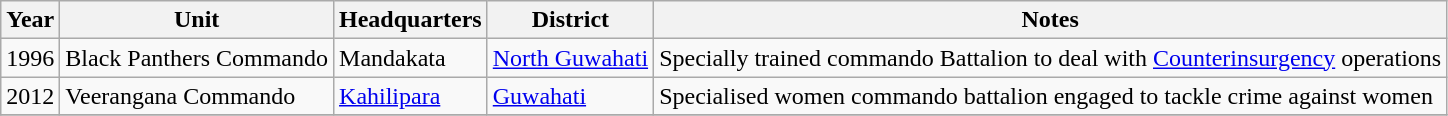<table class="wikitable sortable">
<tr>
<th>Year</th>
<th>Unit</th>
<th>Headquarters</th>
<th>District</th>
<th>Notes</th>
</tr>
<tr>
<td>1996</td>
<td>Black Panthers Commando</td>
<td>Mandakata</td>
<td><a href='#'>North Guwahati</a></td>
<td>Specially trained commando Battalion to deal with <a href='#'>Counterinsurgency</a> operations</td>
</tr>
<tr>
<td>2012</td>
<td>Veerangana Commando</td>
<td><a href='#'>Kahilipara</a></td>
<td><a href='#'>Guwahati</a></td>
<td>Specialised women commando battalion engaged to tackle crime against women</td>
</tr>
<tr>
</tr>
</table>
